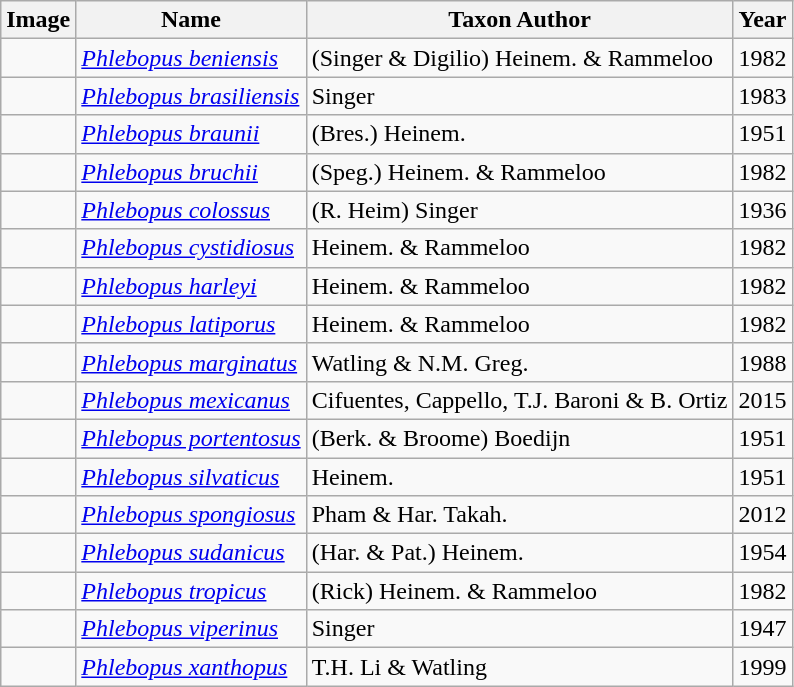<table class="wikitable sortable">
<tr>
<th>Image</th>
<th>Name</th>
<th>Taxon Author</th>
<th>Year</th>
</tr>
<tr>
<td></td>
<td><em><a href='#'>Phlebopus beniensis</a></em></td>
<td>(Singer & Digilio) Heinem. & Rammeloo</td>
<td>1982</td>
</tr>
<tr>
<td></td>
<td><em><a href='#'>Phlebopus brasiliensis</a></em></td>
<td>Singer</td>
<td>1983</td>
</tr>
<tr>
<td></td>
<td><em><a href='#'>Phlebopus braunii</a></em></td>
<td>(Bres.) Heinem.</td>
<td>1951</td>
</tr>
<tr>
<td></td>
<td><em><a href='#'>Phlebopus bruchii</a></em></td>
<td>(Speg.) Heinem. & Rammeloo</td>
<td>1982</td>
</tr>
<tr>
<td></td>
<td><em><a href='#'>Phlebopus colossus</a></em></td>
<td>(R. Heim) Singer</td>
<td>1936</td>
</tr>
<tr>
<td></td>
<td><em><a href='#'>Phlebopus cystidiosus</a></em></td>
<td>Heinem. & Rammeloo</td>
<td>1982</td>
</tr>
<tr>
<td></td>
<td><em><a href='#'>Phlebopus harleyi</a></em></td>
<td>Heinem. & Rammeloo</td>
<td>1982</td>
</tr>
<tr>
<td></td>
<td><em><a href='#'>Phlebopus latiporus</a></em></td>
<td>Heinem. & Rammeloo</td>
<td>1982</td>
</tr>
<tr>
<td></td>
<td><em><a href='#'>Phlebopus marginatus</a></em></td>
<td>Watling & N.M. Greg.</td>
<td>1988</td>
</tr>
<tr>
<td></td>
<td><em><a href='#'>Phlebopus mexicanus</a></em></td>
<td>Cifuentes, Cappello, T.J. Baroni & B. Ortiz</td>
<td>2015</td>
</tr>
<tr>
<td></td>
<td><em><a href='#'>Phlebopus portentosus</a></em></td>
<td>(Berk. & Broome) Boedijn</td>
<td>1951</td>
</tr>
<tr>
<td></td>
<td><em><a href='#'>Phlebopus silvaticus</a></em></td>
<td>Heinem.</td>
<td>1951</td>
</tr>
<tr>
<td></td>
<td><em><a href='#'>Phlebopus spongiosus</a></em></td>
<td>Pham & Har. Takah.</td>
<td>2012</td>
</tr>
<tr>
<td></td>
<td><em><a href='#'>Phlebopus sudanicus</a></em></td>
<td>(Har. & Pat.) Heinem.</td>
<td>1954</td>
</tr>
<tr>
<td></td>
<td><em><a href='#'>Phlebopus tropicus</a></em></td>
<td>(Rick) Heinem. & Rammeloo</td>
<td>1982</td>
</tr>
<tr>
<td></td>
<td><em><a href='#'>Phlebopus viperinus</a></em></td>
<td>Singer</td>
<td>1947</td>
</tr>
<tr>
<td></td>
<td><em><a href='#'>Phlebopus xanthopus</a></em></td>
<td>T.H. Li & Watling</td>
<td>1999</td>
</tr>
</table>
